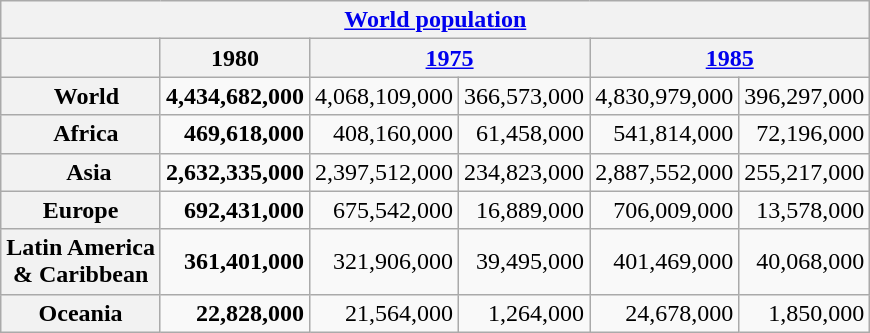<table class="wikitable">
<tr>
<th colspan="7"><a href='#'>World population</a></th>
</tr>
<tr>
<th></th>
<th>1980</th>
<th colspan="2"><a href='#'>1975</a></th>
<th colspan="2"><a href='#'>1985</a></th>
</tr>
<tr>
<th>   World</th>
<td align="right"><strong>4,434,682,000</strong></td>
<td align="right">4,068,109,000</td>
<td align="right"> 366,573,000</td>
<td align="right">4,830,979,000</td>
<td align="right"> 396,297,000</td>
</tr>
<tr>
<th>   Africa</th>
<td align="right"><strong>469,618,000</strong></td>
<td align="right">408,160,000</td>
<td align="right"> 61,458,000</td>
<td align="right">541,814,000</td>
<td align="right"> 72,196,000</td>
</tr>
<tr>
<th>    Asia</th>
<td align="right"><strong>2,632,335,000</strong></td>
<td align="right">2,397,512,000</td>
<td align="right"> 234,823,000</td>
<td align="right">2,887,552,000</td>
<td align="right"> 255,217,000</td>
</tr>
<tr>
<th> Europe</th>
<td align="right"><strong>692,431,000</strong></td>
<td align="right">675,542,000</td>
<td align="right"> 16,889,000</td>
<td align="right">706,009,000</td>
<td align="right"> 13,578,000</td>
</tr>
<tr>
<th> <span>Latin America<br>& Caribbean</span></th>
<td align="right"><strong>361,401,000</strong></td>
<td align="right">321,906,000</td>
<td align="right"> 39,495,000</td>
<td align="right">401,469,000</td>
<td align="right"> 40,068,000</td>
</tr>
<tr>
<th> Oceania</th>
<td align="right"><strong>22,828,000</strong></td>
<td align="right">21,564,000</td>
<td align="right"> 1,264,000</td>
<td align="right">24,678,000</td>
<td align="right"> 1,850,000</td>
</tr>
</table>
